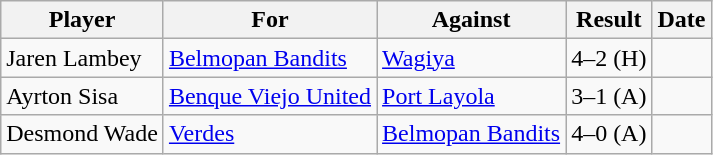<table class="wikitable">
<tr>
<th>Player</th>
<th>For</th>
<th>Against</th>
<th align=center>Result</th>
<th>Date</th>
</tr>
<tr>
<td> Jaren Lambey</td>
<td><a href='#'>Belmopan Bandits</a></td>
<td><a href='#'>Wagiya</a></td>
<td align="center">4–2 (H)</td>
<td></td>
</tr>
<tr>
<td> Ayrton Sisa</td>
<td><a href='#'>Benque Viejo United</a></td>
<td><a href='#'>Port Layola</a></td>
<td align="center">3–1 (A)</td>
<td></td>
</tr>
<tr>
<td> Desmond Wade</td>
<td><a href='#'>Verdes</a></td>
<td><a href='#'>Belmopan Bandits</a></td>
<td align="center">4–0 (A)</td>
<td></td>
</tr>
</table>
